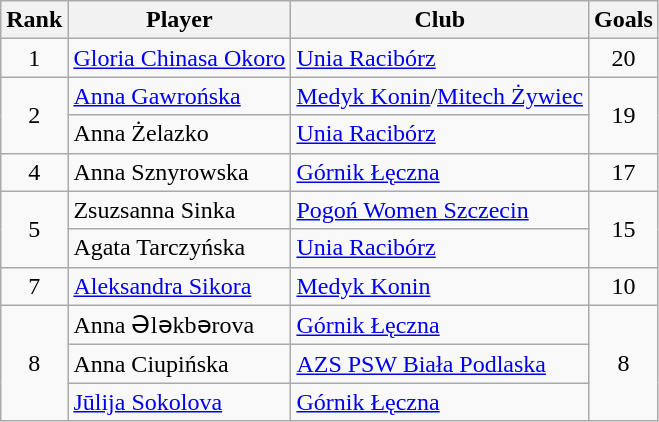<table class="wikitable" style="text-align:center">
<tr>
<th>Rank</th>
<th>Player</th>
<th>Club</th>
<th>Goals</th>
</tr>
<tr>
<td rowspan="1">1</td>
<td align="left"> <a href='#'>Gloria Chinasa Okoro</a></td>
<td align="left"><a href='#'>Unia Racibórz</a></td>
<td rowspan="1">20</td>
</tr>
<tr>
<td rowspan="2">2</td>
<td align="left"> <a href='#'>Anna Gawrońska</a></td>
<td align="left"><a href='#'>Medyk Konin</a>/<a href='#'>Mitech Żywiec</a></td>
<td rowspan="2">19</td>
</tr>
<tr>
<td align="left"> Anna Żelazko</td>
<td align="left"><a href='#'>Unia Racibórz</a></td>
</tr>
<tr>
<td rowspan="1">4</td>
<td align="left"> Anna Sznyrowska</td>
<td align="left"><a href='#'>Górnik Łęczna</a></td>
<td rowspan="1">17</td>
</tr>
<tr>
<td rowspan="2">5</td>
<td align="left"> Zsuzsanna Sinka</td>
<td align="left"><a href='#'>Pogoń Women Szczecin</a></td>
<td rowspan="2">15</td>
</tr>
<tr>
<td align="left"> Agata Tarczyńska</td>
<td align="left"><a href='#'>Unia Racibórz</a></td>
</tr>
<tr>
<td rowspan="1">7</td>
<td align="left"> <a href='#'>Aleksandra Sikora</a></td>
<td align="left"><a href='#'>Medyk Konin</a></td>
<td rowspan="1">10</td>
</tr>
<tr>
<td rowspan="3">8</td>
<td align="left"> Anna Ələkbərova</td>
<td align="left"><a href='#'>Górnik Łęczna</a></td>
<td rowspan="3">8</td>
</tr>
<tr>
<td align="left"> Anna Ciupińska</td>
<td align="left"><a href='#'>AZS PSW Biała Podlaska</a></td>
</tr>
<tr>
<td align="left"> <a href='#'>Jūlija Sokolova</a></td>
<td align="left"><a href='#'>Górnik Łęczna</a></td>
</tr>
</table>
